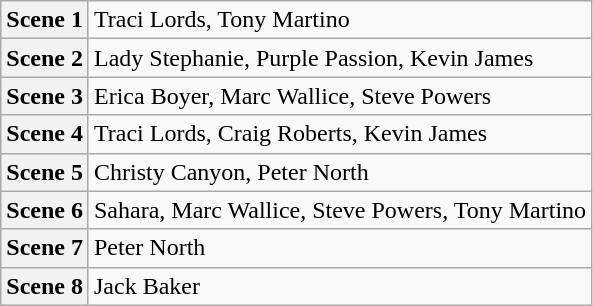<table class="wikitable">
<tr>
<th>Scene 1</th>
<td>Traci Lords, Tony Martino</td>
</tr>
<tr>
<th>Scene 2</th>
<td>Lady Stephanie, Purple Passion, Kevin James</td>
</tr>
<tr>
<th>Scene 3</th>
<td>Erica Boyer, Marc Wallice, Steve Powers</td>
</tr>
<tr>
<th>Scene 4</th>
<td>Traci Lords, Craig Roberts, Kevin James</td>
</tr>
<tr>
<th>Scene 5</th>
<td>Christy Canyon, Peter North</td>
</tr>
<tr>
<th>Scene 6</th>
<td>Sahara, Marc Wallice, Steve Powers, Tony Martino</td>
</tr>
<tr>
<th>Scene 7</th>
<td>Peter North</td>
</tr>
<tr>
<th>Scene 8</th>
<td>Jack Baker</td>
</tr>
</table>
